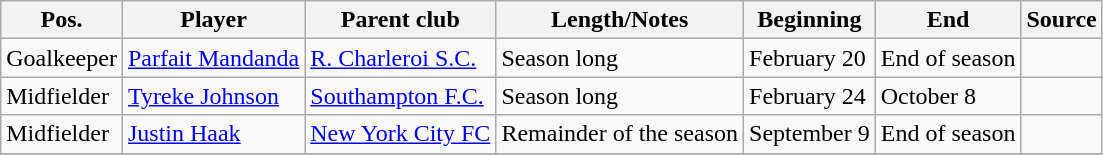<table class="wikitable sortable" style="text-align: left">
<tr>
<th><strong>Pos.</strong></th>
<th><strong>Player</strong></th>
<th><strong>Parent club</strong></th>
<th><strong>Length/Notes</strong></th>
<th><strong>Beginning</strong></th>
<th><strong>End</strong></th>
<th><strong>Source</strong></th>
</tr>
<tr>
<td>Goalkeeper</td>
<td><a href='#'>Parfait Mandanda</a></td>
<td> <a href='#'>R. Charleroi S.C.</a></td>
<td>Season long</td>
<td>February 20</td>
<td>End of season</td>
<td></td>
</tr>
<tr>
<td>Midfielder</td>
<td><a href='#'>Tyreke Johnson</a></td>
<td> <a href='#'>Southampton F.C.</a></td>
<td>Season long</td>
<td>February 24</td>
<td>October 8</td>
<td></td>
</tr>
<tr>
<td>Midfielder</td>
<td><a href='#'>Justin Haak</a></td>
<td> <a href='#'>New York City FC</a></td>
<td>Remainder of the season</td>
<td>September 9</td>
<td>End of season</td>
<td></td>
</tr>
<tr>
</tr>
</table>
